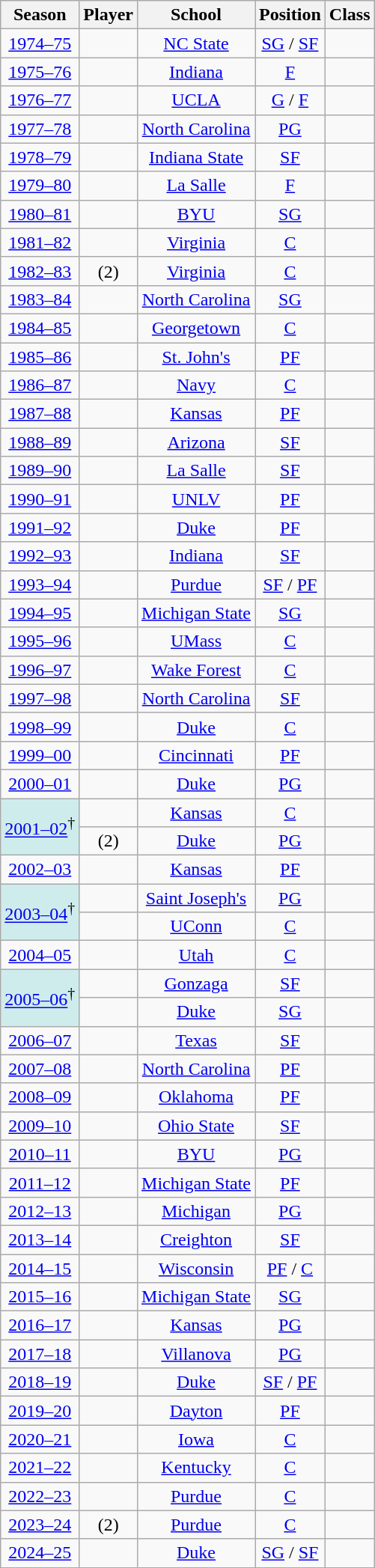<table class="wikitable sortable" style="text-align:center;">
<tr>
<th>Season</th>
<th>Player</th>
<th>School</th>
<th>Position</th>
<th>Class</th>
</tr>
<tr>
<td><a href='#'>1974–75</a></td>
<td></td>
<td><a href='#'>NC State</a></td>
<td><a href='#'>SG</a> / <a href='#'>SF</a></td>
<td></td>
</tr>
<tr>
<td><a href='#'>1975–76</a></td>
<td></td>
<td><a href='#'>Indiana</a></td>
<td><a href='#'>F</a></td>
<td></td>
</tr>
<tr>
<td><a href='#'>1976–77</a></td>
<td></td>
<td><a href='#'>UCLA</a></td>
<td><a href='#'>G</a> / <a href='#'>F</a></td>
<td></td>
</tr>
<tr>
<td><a href='#'>1977–78</a></td>
<td></td>
<td><a href='#'>North Carolina</a></td>
<td><a href='#'>PG</a></td>
<td></td>
</tr>
<tr>
<td><a href='#'>1978–79</a></td>
<td></td>
<td><a href='#'>Indiana State</a></td>
<td><a href='#'>SF</a></td>
<td></td>
</tr>
<tr>
<td><a href='#'>1979–80</a></td>
<td></td>
<td><a href='#'>La Salle</a></td>
<td><a href='#'>F</a></td>
<td></td>
</tr>
<tr>
<td><a href='#'>1980–81</a></td>
<td></td>
<td><a href='#'>BYU</a></td>
<td><a href='#'>SG</a></td>
<td></td>
</tr>
<tr>
<td><a href='#'>1981–82</a></td>
<td></td>
<td><a href='#'>Virginia</a></td>
<td><a href='#'>C</a></td>
<td></td>
</tr>
<tr>
<td><a href='#'>1982–83</a></td>
<td> (2)</td>
<td><a href='#'>Virginia</a></td>
<td><a href='#'>C</a></td>
<td></td>
</tr>
<tr>
<td><a href='#'>1983–84</a></td>
<td></td>
<td><a href='#'>North Carolina</a></td>
<td><a href='#'>SG</a></td>
<td></td>
</tr>
<tr>
<td><a href='#'>1984–85</a></td>
<td></td>
<td><a href='#'>Georgetown</a></td>
<td><a href='#'>C</a></td>
<td></td>
</tr>
<tr>
<td><a href='#'>1985–86</a></td>
<td></td>
<td><a href='#'>St. John's</a></td>
<td><a href='#'>PF</a></td>
<td></td>
</tr>
<tr>
<td><a href='#'>1986–87</a></td>
<td></td>
<td><a href='#'>Navy</a></td>
<td><a href='#'>C</a></td>
<td></td>
</tr>
<tr>
<td><a href='#'>1987–88</a></td>
<td></td>
<td><a href='#'>Kansas</a></td>
<td><a href='#'>PF</a></td>
<td></td>
</tr>
<tr>
<td><a href='#'>1988–89</a></td>
<td></td>
<td><a href='#'>Arizona</a></td>
<td><a href='#'>SF</a></td>
<td></td>
</tr>
<tr>
<td><a href='#'>1989–90</a></td>
<td></td>
<td><a href='#'>La Salle</a></td>
<td><a href='#'>SF</a></td>
<td></td>
</tr>
<tr>
<td><a href='#'>1990–91</a></td>
<td></td>
<td><a href='#'>UNLV</a></td>
<td><a href='#'>PF</a></td>
<td></td>
</tr>
<tr>
<td><a href='#'>1991–92</a></td>
<td></td>
<td><a href='#'>Duke</a></td>
<td><a href='#'>PF</a></td>
<td></td>
</tr>
<tr>
<td><a href='#'>1992–93</a></td>
<td></td>
<td><a href='#'>Indiana</a></td>
<td><a href='#'>SF</a></td>
<td></td>
</tr>
<tr>
<td><a href='#'>1993–94</a></td>
<td></td>
<td><a href='#'>Purdue</a></td>
<td><a href='#'>SF</a> / <a href='#'>PF</a></td>
<td></td>
</tr>
<tr>
<td><a href='#'>1994–95</a></td>
<td></td>
<td><a href='#'>Michigan State</a></td>
<td><a href='#'>SG</a></td>
<td></td>
</tr>
<tr>
<td><a href='#'>1995–96</a></td>
<td></td>
<td><a href='#'>UMass</a></td>
<td><a href='#'>C</a></td>
<td></td>
</tr>
<tr>
<td><a href='#'>1996–97</a></td>
<td></td>
<td><a href='#'>Wake Forest</a></td>
<td><a href='#'>C</a></td>
<td></td>
</tr>
<tr>
<td><a href='#'>1997–98</a></td>
<td></td>
<td><a href='#'>North Carolina</a></td>
<td><a href='#'>SF</a></td>
<td></td>
</tr>
<tr>
<td><a href='#'>1998–99</a></td>
<td></td>
<td><a href='#'>Duke</a></td>
<td><a href='#'>C</a></td>
<td></td>
</tr>
<tr>
<td><a href='#'>1999–00</a></td>
<td></td>
<td><a href='#'>Cincinnati</a></td>
<td><a href='#'>PF</a></td>
<td></td>
</tr>
<tr>
<td><a href='#'>2000–01</a></td>
<td></td>
<td><a href='#'>Duke</a></td>
<td><a href='#'>PG</a></td>
<td></td>
</tr>
<tr>
<td style="background-color:#CFECEC;" rowspan=2><a href='#'>2001–02</a><sup>†</sup></td>
<td></td>
<td><a href='#'>Kansas</a></td>
<td><a href='#'>C</a></td>
<td></td>
</tr>
<tr>
<td> (2)</td>
<td><a href='#'>Duke</a></td>
<td><a href='#'>PG</a></td>
<td></td>
</tr>
<tr>
<td><a href='#'>2002–03</a></td>
<td></td>
<td><a href='#'>Kansas</a></td>
<td><a href='#'>PF</a></td>
<td></td>
</tr>
<tr>
<td style="background-color:#CFECEC;" rowspan=2><a href='#'>2003–04</a><sup>†</sup></td>
<td></td>
<td><a href='#'>Saint Joseph's</a></td>
<td><a href='#'>PG</a></td>
<td></td>
</tr>
<tr>
<td></td>
<td><a href='#'>UConn</a></td>
<td><a href='#'>C</a></td>
<td></td>
</tr>
<tr>
<td><a href='#'>2004–05</a></td>
<td></td>
<td><a href='#'>Utah</a></td>
<td><a href='#'>C</a></td>
<td></td>
</tr>
<tr>
<td style="background-color:#CFECEC;" rowspan=2><a href='#'>2005–06</a><sup>†</sup></td>
<td></td>
<td><a href='#'>Gonzaga</a></td>
<td><a href='#'>SF</a></td>
<td></td>
</tr>
<tr>
<td></td>
<td><a href='#'>Duke</a></td>
<td><a href='#'>SG</a></td>
<td></td>
</tr>
<tr>
<td><a href='#'>2006–07</a></td>
<td></td>
<td><a href='#'>Texas</a></td>
<td><a href='#'>SF</a></td>
<td></td>
</tr>
<tr>
<td><a href='#'>2007–08</a></td>
<td></td>
<td><a href='#'>North Carolina</a></td>
<td><a href='#'>PF</a></td>
<td></td>
</tr>
<tr>
<td><a href='#'>2008–09</a></td>
<td></td>
<td><a href='#'>Oklahoma</a></td>
<td><a href='#'>PF</a></td>
<td></td>
</tr>
<tr>
<td><a href='#'>2009–10</a></td>
<td></td>
<td><a href='#'>Ohio State</a></td>
<td><a href='#'>SF</a></td>
<td></td>
</tr>
<tr>
<td><a href='#'>2010–11</a></td>
<td></td>
<td><a href='#'>BYU</a></td>
<td><a href='#'>PG</a></td>
<td></td>
</tr>
<tr>
<td><a href='#'>2011–12</a></td>
<td></td>
<td><a href='#'>Michigan State</a></td>
<td><a href='#'>PF</a></td>
<td></td>
</tr>
<tr>
<td><a href='#'>2012–13</a></td>
<td></td>
<td><a href='#'>Michigan</a></td>
<td><a href='#'>PG</a></td>
<td></td>
</tr>
<tr>
<td><a href='#'>2013–14</a></td>
<td></td>
<td><a href='#'>Creighton</a></td>
<td><a href='#'>SF</a></td>
<td></td>
</tr>
<tr>
<td><a href='#'>2014–15</a></td>
<td></td>
<td><a href='#'>Wisconsin</a></td>
<td><a href='#'>PF</a> / <a href='#'>C</a></td>
<td></td>
</tr>
<tr>
<td><a href='#'>2015–16</a></td>
<td></td>
<td><a href='#'>Michigan State</a></td>
<td><a href='#'>SG</a></td>
<td></td>
</tr>
<tr>
<td><a href='#'>2016–17</a></td>
<td></td>
<td><a href='#'>Kansas</a></td>
<td><a href='#'>PG</a></td>
<td></td>
</tr>
<tr>
<td><a href='#'>2017–18</a></td>
<td></td>
<td><a href='#'>Villanova</a></td>
<td><a href='#'>PG</a></td>
<td></td>
</tr>
<tr>
<td><a href='#'>2018–19</a></td>
<td></td>
<td><a href='#'>Duke</a></td>
<td><a href='#'>SF</a> / <a href='#'>PF</a></td>
<td></td>
</tr>
<tr>
<td><a href='#'>2019–20</a></td>
<td></td>
<td><a href='#'>Dayton</a></td>
<td><a href='#'>PF</a></td>
<td></td>
</tr>
<tr>
<td><a href='#'>2020–21</a></td>
<td></td>
<td><a href='#'>Iowa</a></td>
<td><a href='#'>C</a></td>
<td></td>
</tr>
<tr>
<td><a href='#'>2021–22</a></td>
<td></td>
<td><a href='#'>Kentucky</a></td>
<td><a href='#'>C</a></td>
<td></td>
</tr>
<tr>
<td><a href='#'>2022–23</a></td>
<td></td>
<td><a href='#'>Purdue</a></td>
<td><a href='#'>C</a></td>
<td></td>
</tr>
<tr>
<td><a href='#'>2023–24</a></td>
<td> (2)</td>
<td><a href='#'>Purdue</a></td>
<td><a href='#'>C</a></td>
<td></td>
</tr>
<tr>
<td><a href='#'>2024–25</a></td>
<td></td>
<td><a href='#'>Duke</a></td>
<td><a href='#'>SG</a> / <a href='#'>SF</a></td>
<td></td>
</tr>
</table>
